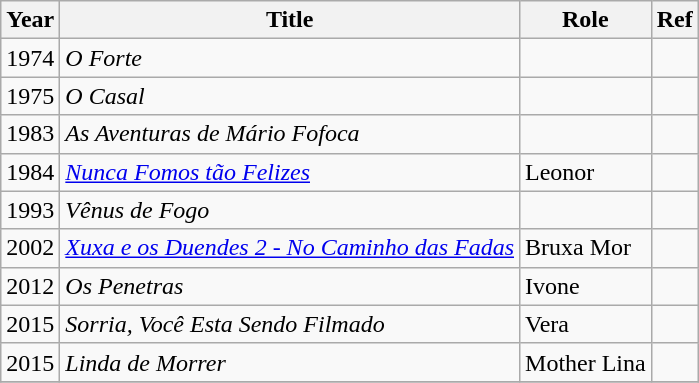<table class="wikitable" style="font-size: 100%;">
<tr>
<th>Year</th>
<th>Title</th>
<th>Role</th>
<th>Ref</th>
</tr>
<tr>
<td>1974</td>
<td><em>O Forte</em></td>
<td></td>
<td></td>
</tr>
<tr>
<td>1975</td>
<td><em>O Casal</em></td>
<td></td>
<td></td>
</tr>
<tr>
<td>1983</td>
<td><em>As Aventuras de Mário Fofoca</em></td>
<td></td>
<td></td>
</tr>
<tr>
<td>1984</td>
<td><em><a href='#'>Nunca Fomos tão Felizes</a></em></td>
<td>Leonor</td>
<td></td>
</tr>
<tr>
<td>1993</td>
<td><em>Vênus de Fogo</em></td>
<td></td>
<td></td>
</tr>
<tr>
<td>2002</td>
<td><em><a href='#'>Xuxa e os Duendes 2 - No Caminho das Fadas</a></em></td>
<td>Bruxa Mor</td>
<td></td>
</tr>
<tr>
<td>2012</td>
<td><em>Os Penetras</em></td>
<td>Ivone</td>
<td></td>
</tr>
<tr>
<td>2015</td>
<td><em>Sorria, Você Esta Sendo Filmado</em></td>
<td>Vera</td>
<td></td>
</tr>
<tr>
<td>2015</td>
<td><em>Linda de Morrer</em></td>
<td>Mother Lina</td>
<td></td>
</tr>
<tr>
</tr>
</table>
